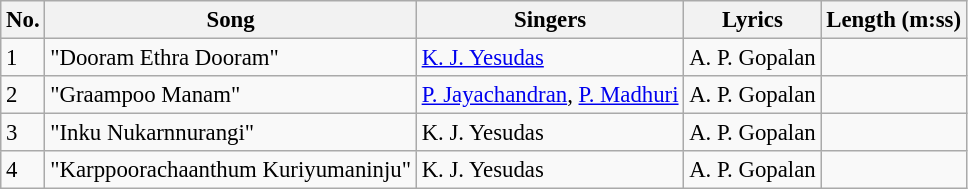<table class="wikitable" style="font-size:95%;">
<tr>
<th>No.</th>
<th>Song</th>
<th>Singers</th>
<th>Lyrics</th>
<th>Length (m:ss)</th>
</tr>
<tr>
<td>1</td>
<td>"Dooram Ethra Dooram"</td>
<td><a href='#'>K. J. Yesudas</a></td>
<td>A. P. Gopalan</td>
<td></td>
</tr>
<tr>
<td>2</td>
<td>"Graampoo Manam"</td>
<td><a href='#'>P. Jayachandran</a>, <a href='#'>P. Madhuri</a></td>
<td>A. P. Gopalan</td>
<td></td>
</tr>
<tr>
<td>3</td>
<td>"Inku Nukarnnurangi"</td>
<td>K. J. Yesudas</td>
<td>A. P. Gopalan</td>
<td></td>
</tr>
<tr>
<td>4</td>
<td>"Karppoorachaanthum Kuriyumaninju"</td>
<td>K. J. Yesudas</td>
<td>A. P. Gopalan</td>
<td></td>
</tr>
</table>
